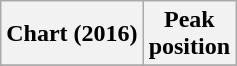<table class="wikitable plainrowheaders">
<tr>
<th>Chart (2016)</th>
<th>Peak<br>position</th>
</tr>
<tr>
</tr>
</table>
